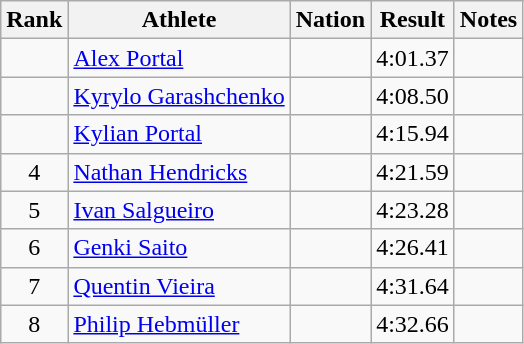<table class="wikitable sortable" style="text-align:center">
<tr>
<th>Rank</th>
<th>Athlete</th>
<th>Nation</th>
<th>Result</th>
<th>Notes</th>
</tr>
<tr>
<td></td>
<td align="left"><a href='#'>Alex Portal</a></td>
<td align=left></td>
<td>4:01.37</td>
<td></td>
</tr>
<tr>
<td></td>
<td align="left"><a href='#'>Kyrylo Garashchenko</a></td>
<td align=left></td>
<td>4:08.50</td>
<td></td>
</tr>
<tr>
<td></td>
<td align="left"><a href='#'>Kylian Portal</a></td>
<td align=left></td>
<td>4:15.94</td>
<td></td>
</tr>
<tr>
<td>4</td>
<td align="left"><a href='#'>Nathan Hendricks</a></td>
<td align=left></td>
<td>4:21.59</td>
<td></td>
</tr>
<tr>
<td>5</td>
<td align="left"><a href='#'>Ivan Salgueiro</a></td>
<td align=left></td>
<td>4:23.28</td>
<td></td>
</tr>
<tr>
<td>6</td>
<td align="left"><a href='#'>Genki Saito</a></td>
<td align=left></td>
<td>4:26.41</td>
<td></td>
</tr>
<tr>
<td>7</td>
<td align="left"><a href='#'>Quentin Vieira</a></td>
<td align=left></td>
<td>4:31.64</td>
<td></td>
</tr>
<tr>
<td>8</td>
<td align="left"><a href='#'>Philip Hebmüller</a></td>
<td align=left></td>
<td>4:32.66</td>
<td></td>
</tr>
</table>
